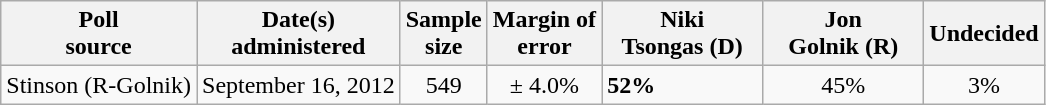<table class="wikitable">
<tr>
<th>Poll<br>source</th>
<th>Date(s)<br>administered</th>
<th>Sample<br>size</th>
<th>Margin of<br>error</th>
<th style="width:100px;">Niki<br>Tsongas (D)</th>
<th style="width:100px;">Jon<br>Golnik (R)</th>
<th>Undecided</th>
</tr>
<tr>
<td Stinson>Stinson (R-Golnik)</td>
<td align=center>September 16, 2012</td>
<td align=center>549</td>
<td align=center>± 4.0%</td>
<td><strong>52%</strong></td>
<td align=center>45%</td>
<td align=center>3%</td>
</tr>
</table>
